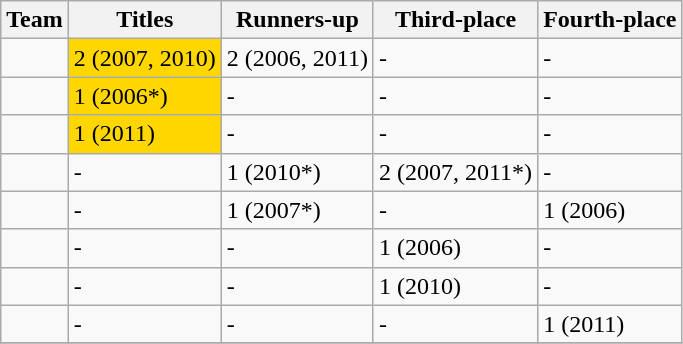<table class="wikitable">
<tr>
<th>Team</th>
<th>Titles</th>
<th>Runners-up</th>
<th>Third-place</th>
<th>Fourth-place</th>
</tr>
<tr>
<td></td>
<td bgcolor=gold>2 (2007, 2010)</td>
<td>2 (2006, 2011)</td>
<td>-</td>
<td>-</td>
</tr>
<tr>
<td></td>
<td bgcolor=gold>1 (2006*)</td>
<td>-</td>
<td>-</td>
<td>-</td>
</tr>
<tr>
<td></td>
<td bgcolor=gold>1 (2011)</td>
<td>-</td>
<td>-</td>
<td>-</td>
</tr>
<tr>
<td></td>
<td>-</td>
<td>1 (2010*)</td>
<td>2 (2007, 2011*)</td>
<td>-</td>
</tr>
<tr>
<td></td>
<td>-</td>
<td>1 (2007*)</td>
<td>-</td>
<td>1 (2006)</td>
</tr>
<tr>
<td></td>
<td>-</td>
<td>-</td>
<td>1 (2006)</td>
<td>-</td>
</tr>
<tr>
<td></td>
<td>-</td>
<td>-</td>
<td>1 (2010)</td>
<td>-</td>
</tr>
<tr>
<td></td>
<td>-</td>
<td>-</td>
<td>-</td>
<td>1 (2011)</td>
</tr>
<tr>
</tr>
</table>
